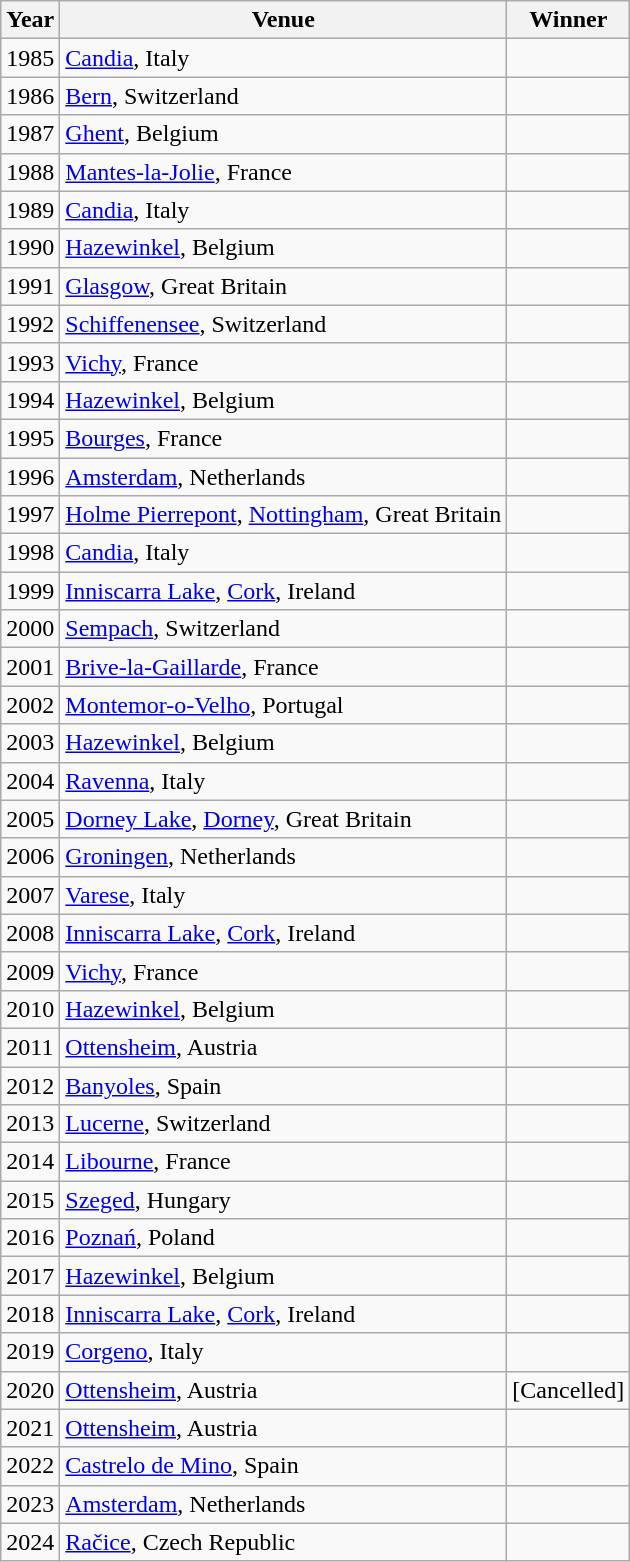<table class="wikitable">
<tr>
<th>Year</th>
<th>Venue</th>
<th>Winner</th>
</tr>
<tr>
<td>1985</td>
<td><a href='#'>Candia</a>, Italy</td>
<td></td>
</tr>
<tr>
<td>1986</td>
<td><a href='#'>Bern</a>, Switzerland</td>
<td></td>
</tr>
<tr>
<td>1987</td>
<td><a href='#'>Ghent</a>, Belgium</td>
<td></td>
</tr>
<tr>
<td>1988</td>
<td><a href='#'>Mantes-la-Jolie</a>, France</td>
<td></td>
</tr>
<tr>
<td>1989</td>
<td><a href='#'>Candia</a>, Italy</td>
<td></td>
</tr>
<tr>
<td>1990</td>
<td><a href='#'>Hazewinkel</a>, Belgium</td>
<td></td>
</tr>
<tr>
<td>1991</td>
<td><a href='#'>Glasgow</a>, Great Britain</td>
<td></td>
</tr>
<tr>
<td>1992</td>
<td><a href='#'>Schiffenensee</a>, Switzerland</td>
<td></td>
</tr>
<tr>
<td>1993</td>
<td><a href='#'>Vichy</a>, France</td>
<td></td>
</tr>
<tr>
<td>1994</td>
<td><a href='#'>Hazewinkel</a>, Belgium</td>
<td></td>
</tr>
<tr>
<td>1995</td>
<td><a href='#'>Bourges</a>, France</td>
<td></td>
</tr>
<tr>
<td>1996</td>
<td><a href='#'>Amsterdam</a>, Netherlands</td>
<td></td>
</tr>
<tr>
<td>1997</td>
<td><a href='#'>Holme Pierrepont</a>, <a href='#'>Nottingham</a>, Great Britain</td>
<td></td>
</tr>
<tr>
<td>1998</td>
<td><a href='#'>Candia</a>, Italy</td>
<td></td>
</tr>
<tr>
<td>1999</td>
<td><a href='#'>Inniscarra Lake</a>, <a href='#'>Cork</a>, Ireland</td>
<td></td>
</tr>
<tr>
<td>2000</td>
<td><a href='#'>Sempach</a>, Switzerland</td>
<td></td>
</tr>
<tr>
<td>2001</td>
<td><a href='#'>Brive-la-Gaillarde</a>, France</td>
<td></td>
</tr>
<tr>
<td>2002</td>
<td><a href='#'>Montemor-o-Velho</a>, Portugal</td>
<td></td>
</tr>
<tr>
<td>2003</td>
<td><a href='#'>Hazewinkel</a>, Belgium</td>
<td></td>
</tr>
<tr>
<td>2004</td>
<td><a href='#'>Ravenna</a>, Italy</td>
<td></td>
</tr>
<tr>
<td>2005</td>
<td><a href='#'>Dorney Lake</a>, <a href='#'>Dorney</a>, Great Britain</td>
<td></td>
</tr>
<tr>
<td>2006</td>
<td><a href='#'>Groningen</a>, Netherlands</td>
<td></td>
</tr>
<tr>
<td>2007</td>
<td><a href='#'>Varese</a>, Italy</td>
<td></td>
</tr>
<tr>
<td>2008</td>
<td><a href='#'>Inniscarra Lake</a>, <a href='#'>Cork</a>, Ireland</td>
<td></td>
</tr>
<tr>
<td>2009</td>
<td><a href='#'>Vichy</a>, France</td>
<td></td>
</tr>
<tr>
<td>2010</td>
<td><a href='#'>Hazewinkel</a>, Belgium</td>
<td></td>
</tr>
<tr>
<td>2011</td>
<td><a href='#'>Ottensheim</a>, Austria</td>
<td></td>
</tr>
<tr>
<td>2012</td>
<td><a href='#'>Banyoles</a>, Spain</td>
<td></td>
</tr>
<tr>
<td>2013</td>
<td><a href='#'>Lucerne</a>, Switzerland</td>
<td></td>
</tr>
<tr>
<td>2014</td>
<td><a href='#'>Libourne</a>, France</td>
<td></td>
</tr>
<tr>
<td>2015</td>
<td><a href='#'>Szeged</a>, Hungary</td>
<td></td>
</tr>
<tr>
<td>2016</td>
<td><a href='#'>Poznań</a>, Poland</td>
<td></td>
</tr>
<tr>
<td>2017</td>
<td><a href='#'>Hazewinkel</a>, Belgium</td>
<td></td>
</tr>
<tr>
<td>2018</td>
<td><a href='#'>Inniscarra Lake</a>, <a href='#'>Cork</a>, Ireland</td>
<td></td>
</tr>
<tr>
<td>2019</td>
<td><a href='#'>Corgeno</a>, Italy</td>
<td></td>
</tr>
<tr>
<td>2020</td>
<td><a href='#'>Ottensheim</a>, Austria</td>
<td>[Cancelled]</td>
</tr>
<tr>
<td>2021</td>
<td><a href='#'>Ottensheim</a>, Austria</td>
<td></td>
</tr>
<tr>
<td>2022</td>
<td><a href='#'>Castrelo de Mino</a>, Spain</td>
<td></td>
</tr>
<tr>
<td>2023</td>
<td><a href='#'>Amsterdam</a>, Netherlands</td>
<td></td>
</tr>
<tr>
<td>2024</td>
<td><a href='#'>Račice</a>, Czech Republic</td>
<td></td>
</tr>
</table>
